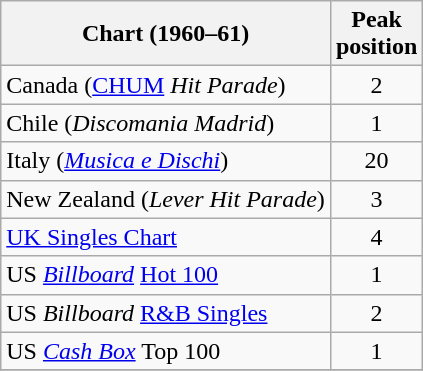<table class="wikitable sortable">
<tr>
<th>Chart (1960–61)</th>
<th>Peak<br>position</th>
</tr>
<tr>
<td>Canada (<a href='#'>CHUM</a> <em>Hit Parade</em>)</td>
<td style="text-align:center;">2</td>
</tr>
<tr>
<td>Chile (<em>Discomania Madrid</em>)</td>
<td style="text-align:center;">1</td>
</tr>
<tr>
<td>Italy (<em><a href='#'>Musica e Dischi</a></em>)</td>
<td style="text-align:center;">20</td>
</tr>
<tr>
<td>New Zealand (<em>Lever Hit Parade</em>)</td>
<td style="text-align:center;">3</td>
</tr>
<tr>
<td><a href='#'>UK Singles Chart</a></td>
<td style="text-align:center;">4</td>
</tr>
<tr>
<td>US <em><a href='#'>Billboard</a></em> <a href='#'>Hot 100</a></td>
<td style="text-align:center;">1</td>
</tr>
<tr>
<td>US <em>Billboard</em> <a href='#'>R&B Singles</a></td>
<td style="text-align:center;">2</td>
</tr>
<tr>
<td>US <a href='#'><em>Cash Box</em></a> Top 100</td>
<td align="center">1</td>
</tr>
<tr>
</tr>
</table>
